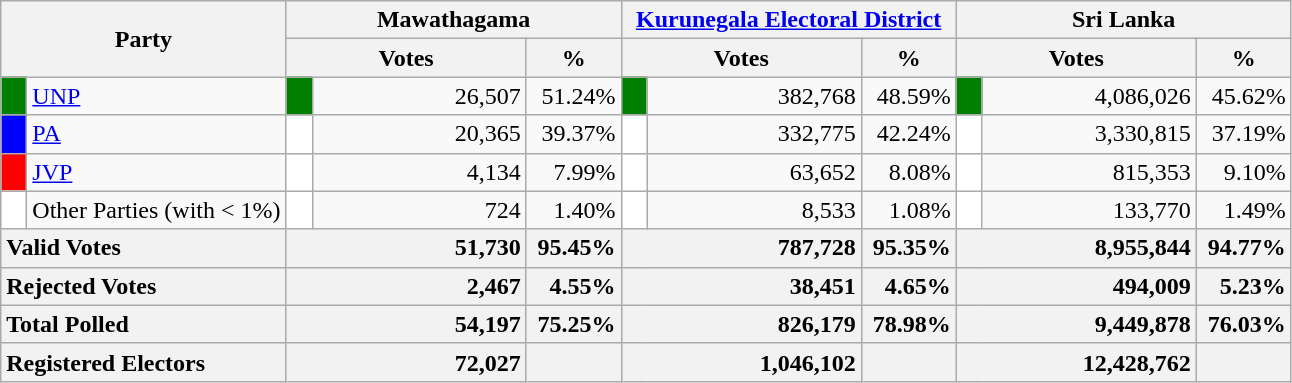<table class="wikitable">
<tr>
<th colspan="2" width="144px"rowspan="2">Party</th>
<th colspan="3" width="216px">Mawathagama</th>
<th colspan="3" width="216px"><a href='#'>Kurunegala Electoral District</a></th>
<th colspan="3" width="216px">Sri Lanka</th>
</tr>
<tr>
<th colspan="2" width="144px">Votes</th>
<th>%</th>
<th colspan="2" width="144px">Votes</th>
<th>%</th>
<th colspan="2" width="144px">Votes</th>
<th>%</th>
</tr>
<tr>
<td style="background-color:green;" width="10px"></td>
<td style="text-align:left;"><a href='#'>UNP</a></td>
<td style="background-color:green;" width="10px"></td>
<td style="text-align:right;">26,507</td>
<td style="text-align:right;">51.24%</td>
<td style="background-color:green;" width="10px"></td>
<td style="text-align:right;">382,768</td>
<td style="text-align:right;">48.59%</td>
<td style="background-color:green;" width="10px"></td>
<td style="text-align:right;">4,086,026</td>
<td style="text-align:right;">45.62%</td>
</tr>
<tr>
<td style="background-color:blue;" width="10px"></td>
<td style="text-align:left;"><a href='#'>PA</a></td>
<td style="background-color:white;" width="10px"></td>
<td style="text-align:right;">20,365</td>
<td style="text-align:right;">39.37%</td>
<td style="background-color:white;" width="10px"></td>
<td style="text-align:right;">332,775</td>
<td style="text-align:right;">42.24%</td>
<td style="background-color:white;" width="10px"></td>
<td style="text-align:right;">3,330,815</td>
<td style="text-align:right;">37.19%</td>
</tr>
<tr>
<td style="background-color:red;" width="10px"></td>
<td style="text-align:left;"><a href='#'>JVP</a></td>
<td style="background-color:white;" width="10px"></td>
<td style="text-align:right;">4,134</td>
<td style="text-align:right;">7.99%</td>
<td style="background-color:white;" width="10px"></td>
<td style="text-align:right;">63,652</td>
<td style="text-align:right;">8.08%</td>
<td style="background-color:white;" width="10px"></td>
<td style="text-align:right;">815,353</td>
<td style="text-align:right;">9.10%</td>
</tr>
<tr>
<td style="background-color:white;" width="10px"></td>
<td style="text-align:left;">Other Parties (with < 1%)</td>
<td style="background-color:white;" width="10px"></td>
<td style="text-align:right;">724</td>
<td style="text-align:right;">1.40%</td>
<td style="background-color:white;" width="10px"></td>
<td style="text-align:right;">8,533</td>
<td style="text-align:right;">1.08%</td>
<td style="background-color:white;" width="10px"></td>
<td style="text-align:right;">133,770</td>
<td style="text-align:right;">1.49%</td>
</tr>
<tr>
<th colspan="2" width="144px"style="text-align:left;">Valid Votes</th>
<th style="text-align:right;"colspan="2" width="144px">51,730</th>
<th style="text-align:right;">95.45%</th>
<th style="text-align:right;"colspan="2" width="144px">787,728</th>
<th style="text-align:right;">95.35%</th>
<th style="text-align:right;"colspan="2" width="144px">8,955,844</th>
<th style="text-align:right;">94.77%</th>
</tr>
<tr>
<th colspan="2" width="144px"style="text-align:left;">Rejected Votes</th>
<th style="text-align:right;"colspan="2" width="144px">2,467</th>
<th style="text-align:right;">4.55%</th>
<th style="text-align:right;"colspan="2" width="144px">38,451</th>
<th style="text-align:right;">4.65%</th>
<th style="text-align:right;"colspan="2" width="144px">494,009</th>
<th style="text-align:right;">5.23%</th>
</tr>
<tr>
<th colspan="2" width="144px"style="text-align:left;">Total Polled</th>
<th style="text-align:right;"colspan="2" width="144px">54,197</th>
<th style="text-align:right;">75.25%</th>
<th style="text-align:right;"colspan="2" width="144px">826,179</th>
<th style="text-align:right;">78.98%</th>
<th style="text-align:right;"colspan="2" width="144px">9,449,878</th>
<th style="text-align:right;">76.03%</th>
</tr>
<tr>
<th colspan="2" width="144px"style="text-align:left;">Registered Electors</th>
<th style="text-align:right;"colspan="2" width="144px">72,027</th>
<th></th>
<th style="text-align:right;"colspan="2" width="144px">1,046,102</th>
<th></th>
<th style="text-align:right;"colspan="2" width="144px">12,428,762</th>
<th></th>
</tr>
</table>
